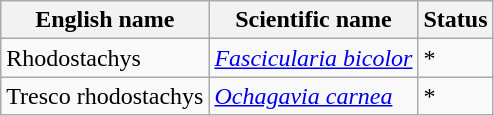<table class="wikitable" |>
<tr>
<th>English name</th>
<th>Scientific name</th>
<th>Status</th>
</tr>
<tr>
<td>Rhodostachys</td>
<td><em><a href='#'>Fascicularia bicolor</a></em></td>
<td>*</td>
</tr>
<tr>
<td>Tresco rhodostachys</td>
<td><em><a href='#'>Ochagavia carnea</a></em></td>
<td>*</td>
</tr>
</table>
